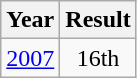<table class="wikitable" style="text-align:center">
<tr>
<th>Year</th>
<th>Result</th>
</tr>
<tr>
<td><a href='#'>2007</a></td>
<td>16th</td>
</tr>
</table>
